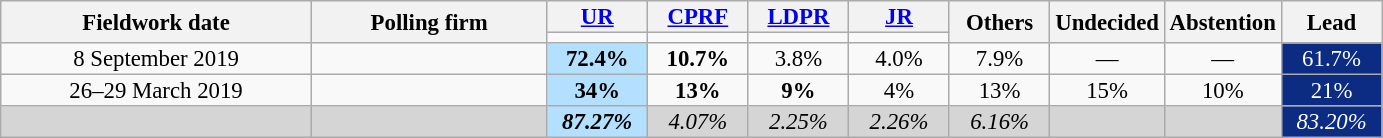<table class=wikitable style="font-size:95%; line-height:14px; text-align:center">
<tr>
<th style=width:200px; rowspan=2>Fieldwork date</th>
<th style=width:150px; rowspan=2>Polling firm</th>
<th style="width:60px;"><a href='#'>UR</a></th>
<th style="width:60px;"><a href='#'>CPRF</a></th>
<th style="width:60px;"><a href='#'>LDPR</a></th>
<th style="width:60px;"><a href='#'>JR</a></th>
<th style="width:60px;" rowspan=2>Others</th>
<th style="width:60px;" rowspan=2>Undecided</th>
<th style="width:60px;" rowspan=2>Abstention</th>
<th style="width:60px;" rowspan="2">Lead</th>
</tr>
<tr>
<td bgcolor=></td>
<td bgcolor=></td>
<td bgcolor=></td>
<td bgcolor=></td>
</tr>
<tr>
<td>8 September 2019</td>
<td> </td>
<td style="background:#B3E0FF"><strong>72.4%</strong></td>
<td><strong>10.7%</strong></td>
<td>3.8%</td>
<td>4.0%</td>
<td>7.9%</td>
<td>—</td>
<td>—</td>
<td style="background:#0C2C84; color:white;">61.7%</td>
</tr>
<tr>
<td>26–29 March 2019</td>
<td></td>
<td style="background:#B3E0FF"><strong>34%</strong></td>
<td><strong>13%</strong></td>
<td><strong>9%</strong></td>
<td>4%</td>
<td>13%</td>
<td>15%</td>
<td>10%</td>
<td style="background:#0C2C84; color:white;">21%</td>
</tr>
<tr>
<td style="background:#D5D5D5"></td>
<td style="background:#D5D5D5"></td>
<td style="background:#B3E0FF"><strong><em>87.27%</em></strong></td>
<td style="background:#D5D5D5"><em>4.07%</em></td>
<td style="background:#D5D5D5"><em>2.25%</em></td>
<td style="background:#D5D5D5"><em>2.26%</em></td>
<td style="background:#D5D5D5"><em>6.16%</em></td>
<td style="background:#D5D5D5"></td>
<td style="background:#D5D5D5"></td>
<td style="background:#0C2C84; color:white;"><em>83.20%</em></td>
</tr>
</table>
